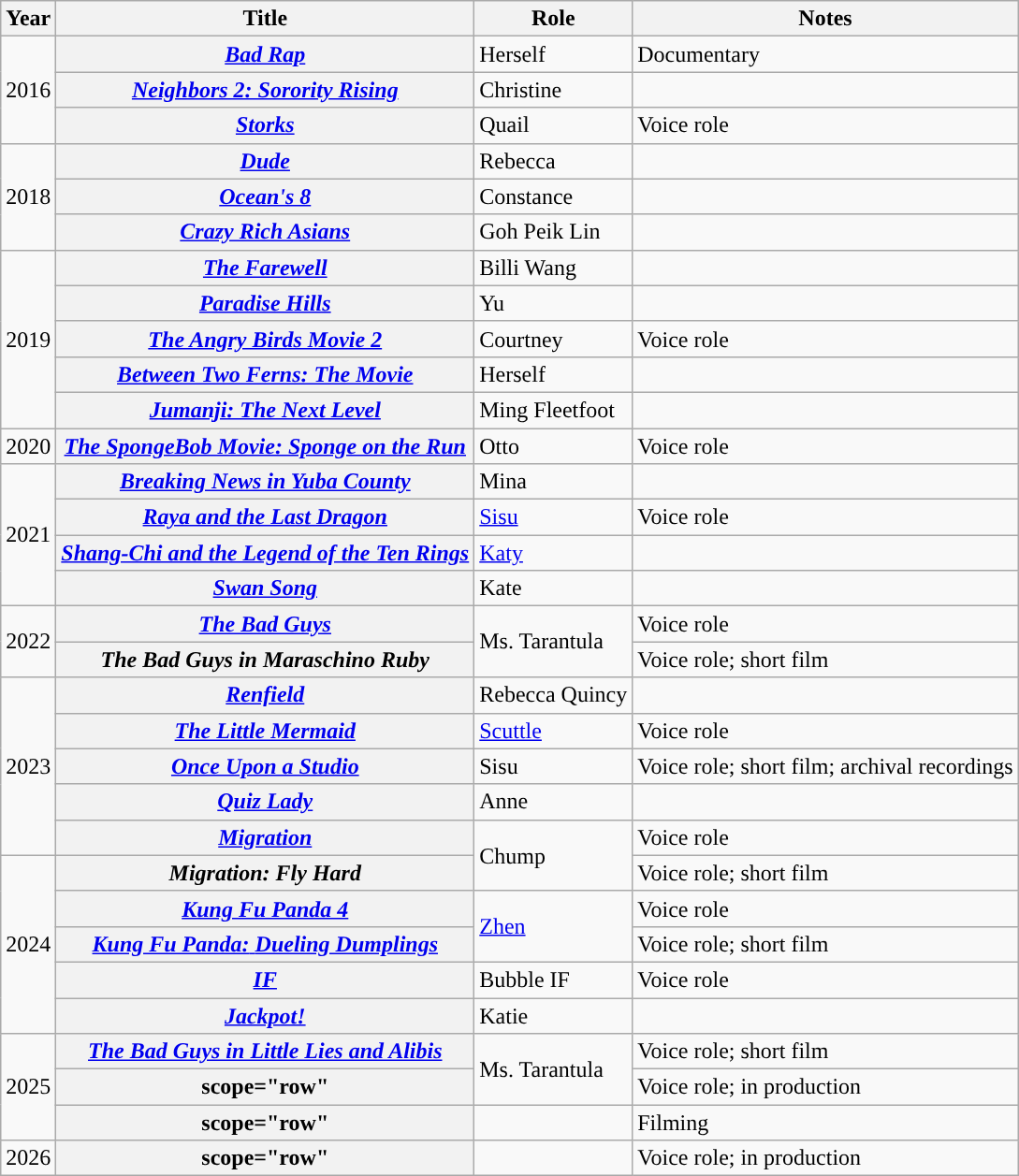<table class="wikitable plainrowheaders sortable">
<tr>
<th scope="col">Year</th>
<th scope="col">Title</th>
<th scope="col">Role</th>
<th class="unsortable">Notes</th>
</tr>
<tr>
<td rowspan="3">2016</td>
<th scope="row"><em><a href='#'>Bad Rap</a></em></th>
<td>Herself</td>
<td>Documentary</td>
</tr>
<tr>
<th scope="row"><em><a href='#'>Neighbors 2: Sorority Rising</a></em></th>
<td>Christine</td>
<td></td>
</tr>
<tr>
<th scope="row"><em><a href='#'>Storks</a></em></th>
<td>Quail</td>
<td>Voice role</td>
</tr>
<tr>
<td rowspan="3">2018</td>
<th scope="row"><em><a href='#'>Dude</a></em></th>
<td>Rebecca</td>
<td></td>
</tr>
<tr>
<th scope="row"><em><a href='#'>Ocean's 8</a></em></th>
<td>Constance</td>
<td></td>
</tr>
<tr>
<th scope="row"><em><a href='#'>Crazy Rich Asians</a></em></th>
<td>Goh Peik Lin</td>
<td></td>
</tr>
<tr>
<td rowspan="5">2019</td>
<th scope="row"><em><a href='#'>The Farewell</a></em></th>
<td>Billi Wang</td>
<td></td>
</tr>
<tr>
<th scope="row"><em><a href='#'>Paradise Hills</a></em></th>
<td>Yu</td>
<td></td>
</tr>
<tr>
<th scope="row"><em><a href='#'>The Angry Birds Movie 2</a></em></th>
<td>Courtney</td>
<td>Voice role</td>
</tr>
<tr>
<th scope="row"><em><a href='#'>Between Two Ferns: The Movie</a></em></th>
<td>Herself</td>
<td></td>
</tr>
<tr>
<th scope="row"><em><a href='#'>Jumanji: The Next Level</a></em></th>
<td>Ming Fleetfoot</td>
<td></td>
</tr>
<tr>
<td>2020</td>
<th scope="row"><em><a href='#'>The SpongeBob Movie: Sponge on the Run</a></em></th>
<td>Otto</td>
<td>Voice role</td>
</tr>
<tr>
<td rowspan="4”">2021</td>
<th scope="row""><em><a href='#'>Breaking News in Yuba County</a></em></th>
<td>Mina</td>
<td></td>
</tr>
<tr>
<th scope="row"><em><a href='#'>Raya and the Last Dragon</a></em></th>
<td><a href='#'>Sisu</a></td>
<td>Voice role</td>
</tr>
<tr>
<th scope="row"><em><a href='#'>Shang-Chi and the Legend of the Ten Rings</a></em></th>
<td><a href='#'>Katy</a></td>
<td></td>
</tr>
<tr>
<th scope="row"><em><a href='#'>Swan Song</a></em></th>
<td>Kate</td>
<td></td>
</tr>
<tr>
<td rowspan="2">2022</td>
<th scope="row"><em><a href='#'>The Bad Guys</a></em></th>
<td rowspan="2">Ms. Tarantula</td>
<td>Voice role</td>
</tr>
<tr>
<th scope="row"><em>The Bad Guys in Maraschino Ruby</em></th>
<td>Voice role; short film</td>
</tr>
<tr>
<td rowspan="5">2023</td>
<th scope="row"><em><a href='#'>Renfield</a></em></th>
<td>Rebecca Quincy</td>
<td></td>
</tr>
<tr>
<th scope="row"><em><a href='#'>The Little Mermaid</a></em></th>
<td><a href='#'>Scuttle</a></td>
<td>Voice role</td>
</tr>
<tr>
<th scope="row"><em><a href='#'>Once Upon a Studio</a></em></th>
<td>Sisu</td>
<td>Voice role; short film; archival recordings</td>
</tr>
<tr>
<th scope="row"><em><a href='#'>Quiz Lady</a></em></th>
<td>Anne</td>
<td></td>
</tr>
<tr>
<th scope="row"><em><a href='#'>Migration</a></em></th>
<td rowspan="2">Chump</td>
<td>Voice role</td>
</tr>
<tr>
<td rowspan="5">2024</td>
<th scope="row"><em>Migration: Fly Hard</em></th>
<td>Voice role; short film</td>
</tr>
<tr>
<th scope="row"><em><a href='#'>Kung Fu Panda 4</a></em></th>
<td rowspan="2"><a href='#'>Zhen</a></td>
<td>Voice role</td>
</tr>
<tr>
<th scope="row"><a href='#'><em>Kung Fu Panda:</em> <em>Dueling Dumplings</em></a></th>
<td>Voice role; short film</td>
</tr>
<tr>
<th scope="row"><em><a href='#'>IF</a></em></th>
<td>Bubble IF</td>
<td>Voice role</td>
</tr>
<tr>
<th scope="row"><em><a href='#'>Jackpot!</a></em></th>
<td>Katie</td>
<td></td>
</tr>
<tr>
<td rowspan="3">2025</td>
<th scope="row"><em><a href='#'> The Bad Guys in Little Lies and Alibis</a></em></th>
<td rowspan="2">Ms. Tarantula</td>
<td>Voice role; short film</td>
</tr>
<tr>
<th>scope="row" </th>
<td>Voice role; in production</td>
</tr>
<tr>
<th>scope="row" </th>
<td></td>
<td>Filming</td>
</tr>
<tr>
<td>2026</td>
<th>scope="row" </th>
<td></td>
<td>Voice role; in production</td>
</tr>
</table>
